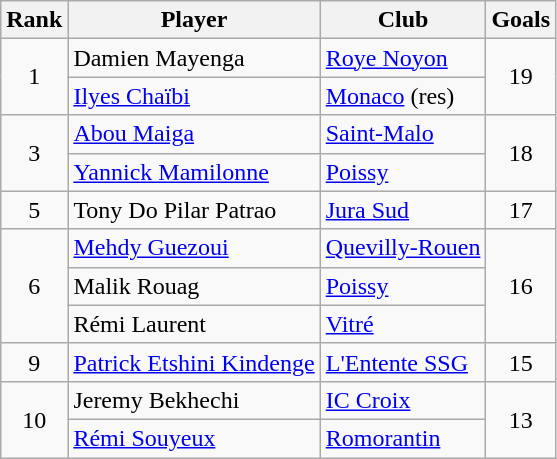<table class="wikitable" style="text-align:center">
<tr>
<th>Rank</th>
<th>Player</th>
<th>Club</th>
<th>Goals</th>
</tr>
<tr>
<td rowspan="2">1</td>
<td align="left">Damien Mayenga</td>
<td align="left"><a href='#'>Roye Noyon</a></td>
<td rowspan="2">19</td>
</tr>
<tr>
<td align="left"><a href='#'>Ilyes Chaïbi</a></td>
<td align="left"><a href='#'>Monaco</a> (res)</td>
</tr>
<tr>
<td rowspan="2">3</td>
<td align="left"><a href='#'>Abou Maiga</a></td>
<td align="left"><a href='#'>Saint-Malo</a></td>
<td rowspan="2">18</td>
</tr>
<tr>
<td align="left"><a href='#'>Yannick Mamilonne</a></td>
<td align="left"><a href='#'>Poissy</a></td>
</tr>
<tr>
<td>5</td>
<td align="left">Tony Do Pilar Patrao</td>
<td align="left"><a href='#'>Jura Sud</a></td>
<td>17</td>
</tr>
<tr>
<td rowspan="3">6</td>
<td align="left"><a href='#'>Mehdy Guezoui</a></td>
<td align="left"><a href='#'>Quevilly-Rouen</a></td>
<td rowspan="3">16</td>
</tr>
<tr>
<td align="left">Malik Rouag</td>
<td align="left"><a href='#'>Poissy</a></td>
</tr>
<tr>
<td align="left">Rémi Laurent</td>
<td align="left"><a href='#'>Vitré</a></td>
</tr>
<tr>
<td>9</td>
<td align="left"><a href='#'>Patrick Etshini Kindenge</a></td>
<td align="left"><a href='#'>L'Entente SSG</a></td>
<td>15</td>
</tr>
<tr>
<td rowspan="2">10</td>
<td align="left">Jeremy Bekhechi</td>
<td align="left"><a href='#'>IC Croix</a></td>
<td rowspan="2">13</td>
</tr>
<tr>
<td align="left"><a href='#'>Rémi Souyeux</a></td>
<td align="left"><a href='#'>Romorantin</a></td>
</tr>
</table>
